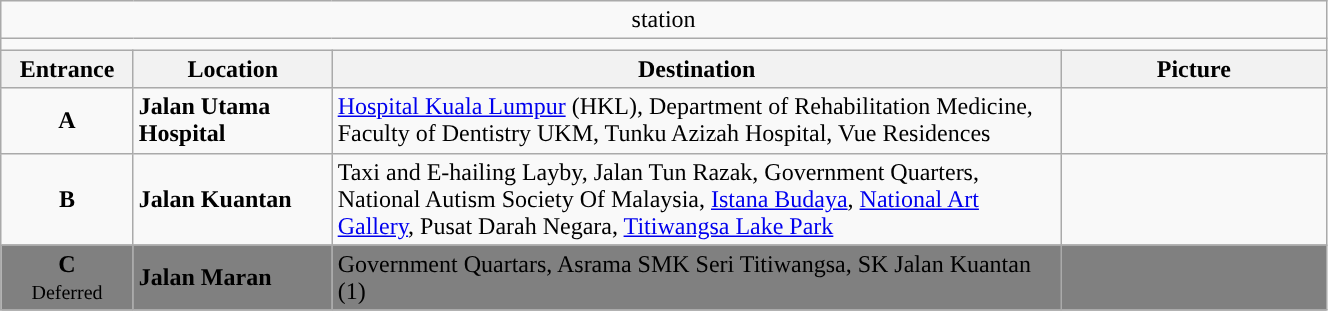<table class="wikitable" style="width:70%">
<tr>
<td colspan="4" align="center"> station</td>
</tr>
<tr>
<td colspan="4" align="center"></td>
</tr>
<tr>
<th style="width:10%">Entrance</th>
<th style="width:15%">Location</th>
<th style="width:55%">Destination</th>
<th style="width:20%">Picture</th>
</tr>
<tr>
<td align="center"><strong><span>A</span></strong></td>
<td><strong>Jalan Utama Hospital</strong></td>
<td><a href='#'>Hospital Kuala Lumpur</a> (HKL), Department of Rehabilitation Medicine, Faculty of Dentistry UKM, Tunku Azizah Hospital, Vue Residences</td>
<td></td>
</tr>
<tr>
<td align="center"><strong><span>B</span></strong></td>
<td><strong>Jalan Kuantan</strong></td>
<td>Taxi and E-hailing Layby, Jalan Tun Razak, Government Quarters, National Autism Society Of Malaysia, <a href='#'>Istana Budaya</a>, <a href='#'>National Art Gallery</a>, Pusat Darah Negara, <a href='#'>Titiwangsa Lake Park</a></td>
<td></td>
</tr>
<tr style="background:grey;">
<td align="center"><strong><span>C</span></strong><br><small>Deferred</small></td>
<td><strong>Jalan Maran</strong></td>
<td>Government Quartars, Asrama SMK Seri Titiwangsa, SK Jalan Kuantan (1)</td>
<td></td>
</tr>
</table>
